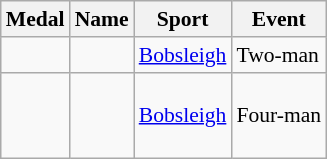<table class="wikitable sortable" style="font-size:90%">
<tr>
<th>Medal</th>
<th>Name</th>
<th>Sport</th>
<th>Event</th>
</tr>
<tr>
<td></td>
<td> <br> </td>
<td><a href='#'>Bobsleigh</a></td>
<td>Two-man</td>
</tr>
<tr>
<td></td>
<td> <br>  <br>  <br> </td>
<td><a href='#'>Bobsleigh</a></td>
<td>Four-man</td>
</tr>
</table>
